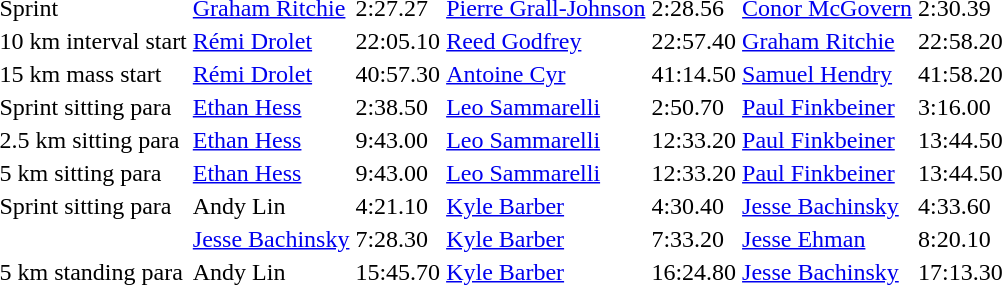<table>
<tr>
<td>Sprint</td>
<td><a href='#'>Graham Ritchie</a><br></td>
<td>2:27.27</td>
<td><a href='#'>Pierre Grall-Johnson</a><br></td>
<td>2:28.56</td>
<td><a href='#'>Conor McGovern</a><br></td>
<td>2:30.39</td>
</tr>
<tr>
<td>10 km interval start</td>
<td><a href='#'>Rémi Drolet</a><br></td>
<td>22:05.10</td>
<td><a href='#'>Reed Godfrey</a><br></td>
<td>22:57.40</td>
<td><a href='#'>Graham Ritchie</a><br></td>
<td>22:58.20</td>
</tr>
<tr>
<td>15 km mass start</td>
<td><a href='#'>Rémi Drolet</a><br></td>
<td>40:57.30</td>
<td><a href='#'>Antoine Cyr</a><br></td>
<td>41:14.50</td>
<td><a href='#'>Samuel Hendry</a><br></td>
<td>41:58.20</td>
</tr>
<tr>
<td>Sprint sitting para</td>
<td><a href='#'>Ethan Hess</a><br></td>
<td>2:38.50</td>
<td><a href='#'>Leo Sammarelli</a><br></td>
<td>2:50.70</td>
<td><a href='#'>Paul Finkbeiner</a><br></td>
<td>3:16.00</td>
</tr>
<tr>
<td>2.5 km sitting para</td>
<td><a href='#'>Ethan Hess</a><br></td>
<td>9:43.00</td>
<td><a href='#'>Leo Sammarelli</a><br></td>
<td>12:33.20</td>
<td><a href='#'>Paul Finkbeiner</a><br></td>
<td>13:44.50</td>
</tr>
<tr>
<td>5 km sitting para</td>
<td><a href='#'>Ethan Hess</a><br></td>
<td>9:43.00</td>
<td><a href='#'>Leo Sammarelli</a><br></td>
<td>12:33.20</td>
<td><a href='#'>Paul Finkbeiner</a><br></td>
<td>13:44.50</td>
</tr>
<tr>
<td>Sprint sitting para</td>
<td>Andy Lin<br></td>
<td>4:21.10</td>
<td><a href='#'>Kyle Barber</a><br></td>
<td>4:30.40</td>
<td><a href='#'>Jesse Bachinsky</a><br></td>
<td>4:33.60</td>
</tr>
<tr>
<td></td>
<td><a href='#'>Jesse Bachinsky</a><br></td>
<td>7:28.30</td>
<td><a href='#'>Kyle Barber</a><br></td>
<td>7:33.20</td>
<td><a href='#'>Jesse Ehman</a><br></td>
<td>8:20.10</td>
</tr>
<tr>
<td>5 km standing para</td>
<td>Andy Lin<br></td>
<td>15:45.70</td>
<td><a href='#'>Kyle Barber</a><br></td>
<td>16:24.80</td>
<td><a href='#'>Jesse Bachinsky</a><br></td>
<td>17:13.30</td>
</tr>
</table>
